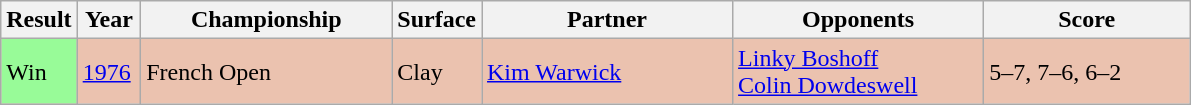<table class="wikitable">
<tr>
<th style="width:40px">Result</th>
<th style="width:35px">Year</th>
<th style="width:160px">Championship</th>
<th style="width:50px">Surface</th>
<th style="width:160px">Partner</th>
<th style="width:160px">Opponents</th>
<th style="width:130px" class="unsortable">Score</th>
</tr>
<tr style="background:#ebc2af;">
<td style="background:#98fb98;">Win</td>
<td><a href='#'>1976</a></td>
<td>French Open</td>
<td>Clay</td>
<td> <a href='#'>Kim Warwick</a></td>
<td> <a href='#'>Linky Boshoff</a> <br>  <a href='#'>Colin Dowdeswell</a></td>
<td>5–7, 7–6, 6–2</td>
</tr>
</table>
